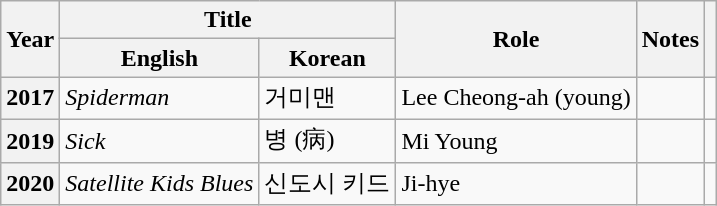<table class="wikitable sortable plainrowheaders">
<tr>
<th scope="col" rowspan="2">Year</th>
<th scope="col" colspan="2">Title</th>
<th scope="col" rowspan="2">Role</th>
<th scope="col" rowspan="2" class="unsortable">Notes</th>
<th rowspan="2" scope="col" class="unsortable"></th>
</tr>
<tr>
<th>English</th>
<th>Korean</th>
</tr>
<tr>
<th scope="row">2017</th>
<td><em>Spiderman</em></td>
<td>거미맨</td>
<td>Lee Cheong-ah (young)</td>
<td></td>
<td></td>
</tr>
<tr>
<th scope="row">2019</th>
<td><em>Sick</em></td>
<td>병 (病)</td>
<td>Mi Young</td>
<td></td>
<td></td>
</tr>
<tr>
<th scope="row">2020</th>
<td><em>Satellite Kids Blues</em></td>
<td>신도시 키드</td>
<td>Ji-hye</td>
<td></td>
<td></td>
</tr>
</table>
